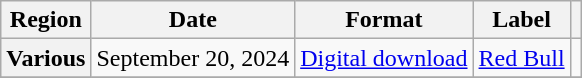<table class="wikitable plainrowheaders">
<tr>
<th scope="col">Region</th>
<th scope="col">Date</th>
<th scope="col">Format</th>
<th scope="col">Label</th>
<th scope="col"></th>
</tr>
<tr>
<th scope="row">Various</th>
<td>September 20, 2024</td>
<td><a href='#'>Digital download</a></td>
<td><a href='#'>Red Bull</a></td>
<td align="center"></td>
</tr>
<tr>
</tr>
</table>
